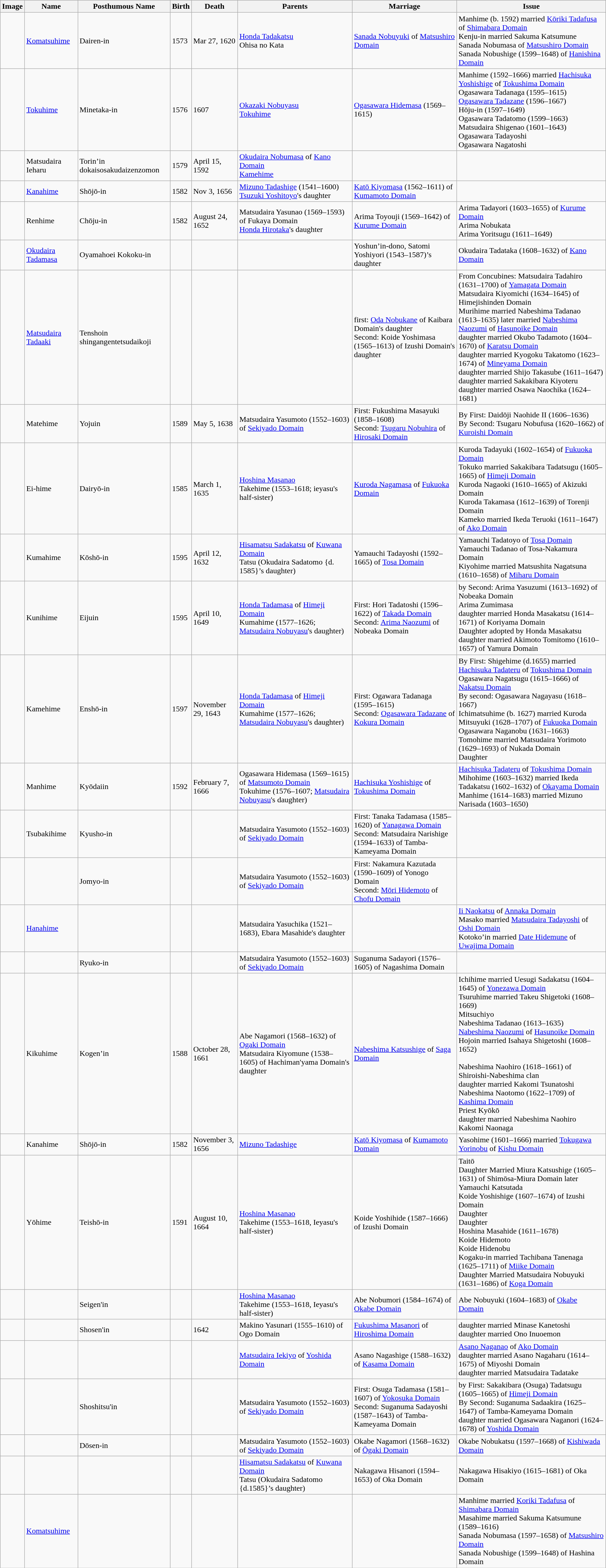<table class="wikitable">
<tr>
<th>Image</th>
<th>Name</th>
<th>Posthumous Name</th>
<th>Birth</th>
<th>Death</th>
<th>Parents</th>
<th>Marriage</th>
<th>Issue</th>
</tr>
<tr>
<td></td>
<td><a href='#'>Komatsuhime</a></td>
<td>Dairen-in</td>
<td>1573</td>
<td>Mar 27, 1620</td>
<td><a href='#'>Honda Tadakatsu</a><br>Ohisa no Kata</td>
<td><a href='#'>Sanada Nobuyuki</a> of <a href='#'>Matsushiro Domain</a></td>
<td>Manhime (b. 1592) married <a href='#'>Kōriki Tadafusa</a> of <a href='#'>Shimabara Domain</a> <br> Kenju-in married Sakuma Katsumune <br> Sanada Nobumasa of <a href='#'>Matsushiro Domain</a> <br> Sanada Nobushige (1599–1648) of <a href='#'>Hanishina Domain</a></td>
</tr>
<tr>
<td></td>
<td><a href='#'>Tokuhime</a></td>
<td>Minetaka-in</td>
<td>1576</td>
<td>1607</td>
<td><a href='#'>Okazaki Nobuyasu</a><br><a href='#'>Tokuhime</a></td>
<td><a href='#'>Ogasawara Hidemasa</a> (1569–1615)</td>
<td>Manhime (1592–1666) married <a href='#'>Hachisuka Yoshishige</a> of <a href='#'>Tokushima Domain</a> <br> Ogasawara Tadanaga (1595–1615) <br> <a href='#'>Ogasawara Tadazane</a> (1596–1667) <br> Hōju-in (1597–1649) <br> Ogasawara Tadatomo (1599–1663) <br> Matsudaira Shigenao (1601–1643) <br> Ogasawara Tadayoshi  <br> Ogasawara Nagatoshi</td>
</tr>
<tr>
<td></td>
<td>Matsudaira Ieharu</td>
<td>Torin’in dokaisosakudaizenzomon</td>
<td>1579</td>
<td>April 15, 1592</td>
<td><a href='#'>Okudaira Nobumasa</a> of <a href='#'>Kano Domain</a><br><a href='#'>Kamehime</a></td>
<td></td>
<td></td>
</tr>
<tr>
<td></td>
<td><a href='#'>Kanahime</a></td>
<td>Shōjō-in</td>
<td>1582</td>
<td>Nov 3, 1656</td>
<td><a href='#'>Mizuno Tadashige</a> (1541–1600) <br> <a href='#'>Tsuzuki Yoshitoyo</a>'s daughter</td>
<td><a href='#'>Katō Kiyomasa</a> (1562–1611) of <a href='#'>Kumamoto Domain</a></td>
<td></td>
</tr>
<tr>
<td></td>
<td>Renhime</td>
<td>Chōju-in</td>
<td>1582</td>
<td>August 24, 1652</td>
<td>Matsudaira Yasunao (1569–1593) of Fukaya Domain<br><a href='#'>Honda Hirotaka</a>'s daughter</td>
<td>Arima Toyouji (1569–1642) of <a href='#'>Kurume Domain</a></td>
<td>Arima Tadayori (1603–1655) of <a href='#'>Kurume Domain</a><br>Arima Nobukata<br>Arima Yoritsugu (1611–1649)</td>
</tr>
<tr>
<td></td>
<td><a href='#'>Okudaira Tadamasa</a></td>
<td>Oyamahoei Kokoku-in</td>
<td></td>
<td></td>
<td></td>
<td>Yoshun’in-dono, Satomi Yoshiyori (1543–1587)’s daughter</td>
<td>Okudaira Tadataka (1608–1632) of <a href='#'>Kano Domain</a></td>
</tr>
<tr>
<td></td>
<td><a href='#'>Matsudaira Tadaaki</a></td>
<td>Tenshoin shingangentetsudaikoji</td>
<td></td>
<td></td>
<td></td>
<td>first: <a href='#'>Oda Nobukane</a> of Kaibara Domain's daughter<br>Second: Koide Yoshimasa (1565–1613) of Izushi Domain's daughter</td>
<td>From Concubines: Matsudaira Tadahiro (1631–1700) of <a href='#'>Yamagata Domain</a><br>Matsudaira Kiyomichi (1634–1645) of Himejishinden Domain<br>Murihime married Nabeshima Tadanao (1613–1635) later married <a href='#'>Nabeshima Naozumi</a> of <a href='#'>Hasunoike Domain</a><br>daughter married Okubo Tadamoto (1604–1670) of <a href='#'>Karatsu Domain</a><br>daughter married Kyogoku Takatomo (1623–1674) of <a href='#'>Mineyama Domain</a><br>daughter married Shijo Takasube (1611–1647)<br>daughter married Sakakibara Kiyoteru<br>daughter married Osawa Naochika (1624–1681)</td>
</tr>
<tr>
<td></td>
<td>Matehime</td>
<td>Yojuin</td>
<td>1589</td>
<td>May 5, 1638</td>
<td>Matsudaira Yasumoto (1552–1603) of <a href='#'>Sekiyado Domain</a></td>
<td>First: Fukushima Masayuki (1858–1608)<br>Second: <a href='#'>Tsugaru Nobuhira</a> of <a href='#'>Hirosaki Domain</a></td>
<td>By First: Daidōji Naohide II (1606–1636)<br>By Second: Tsugaru Nobufusa (1620–1662) of <a href='#'>Kuroishi Domain</a></td>
</tr>
<tr>
<td></td>
<td>Ei-hime</td>
<td>Dairyō-in</td>
<td>1585</td>
<td>March 1, 1635</td>
<td><a href='#'>Hoshina Masanao</a><br> Takehime (1553–1618; ieyasu's half-sister)</td>
<td><a href='#'>Kuroda Nagamasa</a> of <a href='#'>Fukuoka Domain</a></td>
<td>Kuroda Tadayuki (1602–1654) of <a href='#'>Fukuoka Domain</a><br>Tokuko married Sakakibara Tadatsugu (1605–1665) of <a href='#'>Himeji Domain</a><br>Kuroda Nagaoki (1610–1665) of Akizuki Domain<br>Kuroda Takamasa (1612–1639) of Torenji Domain<br>Kameko married Ikeda Teruoki (1611–1647) of <a href='#'>Ako Domain</a></td>
</tr>
<tr>
<td></td>
<td>Kumahime</td>
<td>Kōshō-in</td>
<td>1595</td>
<td>April 12, 1632</td>
<td><a href='#'>Hisamatsu Sadakatsu</a> of <a href='#'>Kuwana Domain</a><br>Tatsu (Okudaira Sadatomo {d. 1585}’s daughter)</td>
<td>Yamauchi Tadayoshi (1592–1665) of <a href='#'>Tosa Domain</a></td>
<td>Yamauchi Tadatoyo of <a href='#'>Tosa Domain</a><br>Yamauchi Tadanao of Tosa-Nakamura Domain<br>Kiyohime married Matsushita Nagatsuna (1610–1658) of <a href='#'>Miharu Domain</a></td>
</tr>
<tr>
<td></td>
<td>Kunihime</td>
<td>Eijuin</td>
<td>1595</td>
<td>April 10, 1649</td>
<td><a href='#'>Honda Tadamasa</a> of <a href='#'>Himeji Domain</a><br>Kumahime (1577–1626; <a href='#'>Matsudaira Nobuyasu</a>'s daughter)</td>
<td>First: Hori Tadatoshi (1596–1622) of <a href='#'>Takada Domain</a><br>Second: <a href='#'>Arima Naozumi</a> of Nobeaka Domain</td>
<td>by Second: Arima Yasuzumi (1613–1692) of Nobeaka Domain<br>Arima Zumimasa<br>daughter married Honda Masakatsu (1614–1671) of Koriyama Domain<br>Daughter adopted by Honda Masakatsu<br>daughter married Akimoto Tomitomo (1610–1657) of Yamura Domain</td>
</tr>
<tr>
<td></td>
<td>Kamehime</td>
<td>Enshō-in</td>
<td>1597</td>
<td>November 29, 1643</td>
<td><a href='#'>Honda Tadamasa</a> of <a href='#'>Himeji Domain</a><br>Kumahime (1577–1626; <a href='#'>Matsudaira Nobuyasu</a>'s daughter)</td>
<td>First: Ogawara Tadanaga (1595–1615)<br>Second: <a href='#'>Ogasawara Tadazane</a> of <a href='#'>Kokura Domain</a></td>
<td>By First: Shigehime (d.1655) married <a href='#'>Hachisuka Tadateru</a> of <a href='#'>Tokushima Domain</a><br>Ogasawara Nagatsugu (1615–1666) of <a href='#'>Nakatsu Domain</a><br>By second: Ogasawara Nagayasu (1618–1667)<br>Ichimatsuhime (b. 1627) married Kuroda Mitsuyuki (1628–1707) of <a href='#'>Fukuoka Domain</a><br>Ogasawara Naganobu (1631–1663)<br>Tomohime married Matsudaira Yorimoto (1629–1693) of Nukada Domain<br>Daughter</td>
</tr>
<tr>
<td></td>
<td>Manhime</td>
<td>Kyōdaiin</td>
<td>1592</td>
<td>February 7, 1666</td>
<td>Ogasawara Hidemasa (1569–1615) of <a href='#'>Matsumoto Domain</a><br>Tokuhime (1576–1607; <a href='#'>Matsudaira Nobuyasu</a>'s daughter)</td>
<td><a href='#'>Hachisuka Yoshishige</a> of <a href='#'>Tokushima Domain</a></td>
<td><a href='#'>Hachisuka Tadateru</a> of <a href='#'>Tokushima Domain</a><br>Mihohime (1603–1632) married Ikeda Tadakatsu (1602–1632) of <a href='#'>Okayama Domain</a><br>Manhime (1614–1683) married Mizuno Narisada (1603–1650)</td>
</tr>
<tr>
<td></td>
<td>Tsubakihime</td>
<td>Kyusho-in</td>
<td></td>
<td></td>
<td>Matsudaira Yasumoto (1552–1603) of <a href='#'>Sekiyado Domain</a></td>
<td>First: Tanaka Tadamasa (1585–1620) of <a href='#'>Yanagawa Domain</a><br>Second: Matsudaira Narishige (1594–1633) of Tamba-Kameyama Domain</td>
<td></td>
</tr>
<tr>
<td></td>
<td></td>
<td>Jomyo-in</td>
<td></td>
<td></td>
<td>Matsudaira Yasumoto (1552–1603) of <a href='#'>Sekiyado Domain</a></td>
<td>First: Nakamura Kazutada (1590–1609) of Yonogo Domain<br>Second: <a href='#'>Mōri Hidemoto</a> of <a href='#'>Chofu Domain</a></td>
<td></td>
</tr>
<tr>
<td></td>
<td><a href='#'>Hanahime</a></td>
<td></td>
<td></td>
<td></td>
<td>Matsudaira Yasuchika (1521–1683), Ebara Masahide's daughter</td>
<td></td>
<td><a href='#'>Ii Naokatsu</a> of <a href='#'>Annaka Domain</a><br>Masako married <a href='#'>Matsudaira Tadayoshi</a> of <a href='#'>Oshi Domain</a><br>Kotoko’in married <a href='#'>Date Hidemune</a> of <a href='#'>Uwajima Domain</a></td>
</tr>
<tr>
<td></td>
<td></td>
<td>Ryuko-in</td>
<td></td>
<td></td>
<td>Matsudaira Yasumoto (1552–1603) of <a href='#'>Sekiyado Domain</a></td>
<td>Suganuma Sadayori (1576–1605) of Nagashima Domain</td>
<td></td>
</tr>
<tr>
<td></td>
<td>Kikuhime</td>
<td>Kogen’in</td>
<td>1588</td>
<td>October 28, 1661</td>
<td>Abe Nagamori (1568–1632) of <a href='#'>Ogaki Domain</a><br>Matsudaira Kiyomune (1538–1605) of Hachiman'yama Domain's daughter</td>
<td><a href='#'>Nabeshima Katsushige</a> of <a href='#'>Saga Domain</a></td>
<td>Ichihime married Uesugi Sadakatsu (1604–1645) of <a href='#'>Yonezawa Domain</a><br>Tsuruhime married Takeu Shigetoki (1608–1669)<br>Mitsuchiyo<br>Nabeshima Tadanao (1613–1635)<br><a href='#'>Nabeshima Naozumi</a> of <a href='#'>Hasunoike Domain</a><br>Hojoin married Isahaya Shigetoshi (1608–1652)<br><br>Nabeshima Naohiro (1618–1661) of Shiroishi-Nabeshima clan<br>daughter married Kakomi Tsunatoshi<br>Nabeshima Naotomo (1622–1709) of <a href='#'>Kashima Domain</a><br>Priest Kyōkō<br>daughter married Nabeshima Naohiro<br>Kakomi Naonaga</td>
</tr>
<tr>
<td></td>
<td>Kanahime</td>
<td>Shōjō-in</td>
<td>1582</td>
<td>November 3, 1656</td>
<td><a href='#'>Mizuno Tadashige</a></td>
<td><a href='#'>Katō Kiyomasa</a> of <a href='#'>Kumamoto Domain</a></td>
<td>Yasohime (1601–1666) married <a href='#'>Tokugawa Yorinobu</a> of <a href='#'>Kishu Domain</a></td>
</tr>
<tr>
<td></td>
<td>Yōhime</td>
<td>Teishō-in</td>
<td>1591</td>
<td>August 10, 1664</td>
<td><a href='#'>Hoshina Masanao</a><br>Takehime (1553–1618, Ieyasu's half-sister)</td>
<td>Koide Yoshihide (1587–1666) of Izushi Domain</td>
<td>Taitō<br>Daughter Married Miura Katsushige (1605–1631) of Shimōsa-Miura Domain later Yamauchi Katsutada <br>Koide Yoshishige (1607–1674) of Izushi Domain<br>Daughter<br>Daughter<br>Hoshina Masahide (1611–1678)<br>Koide Hidemoto<br>Koide Hidenobu<br>Kogaku-in married Tachibana Tanenaga (1625–1711) of <a href='#'>Miike Domain</a><br>Daughter Married Matsudaira Nobuyuki (1631–1686) of <a href='#'>Koga Domain</a></td>
</tr>
<tr>
<td></td>
<td></td>
<td>Seigen'in</td>
<td></td>
<td></td>
<td><a href='#'>Hoshina Masanao</a><br>Takehime (1553–1618, Ieyasu's half-sister)</td>
<td>Abe Nobumori (1584–1674) of <a href='#'>Okabe Domain</a></td>
<td>Abe Nobuyuki (1604–1683) of <a href='#'>Okabe Domain</a></td>
</tr>
<tr>
<td></td>
<td></td>
<td>Shosen'in</td>
<td></td>
<td>1642</td>
<td>Makino Yasunari (1555–1610) of Ogo Domain</td>
<td><a href='#'>Fukushima Masanori</a> of <a href='#'>Hiroshima Domain</a></td>
<td>daughter married Minase Kanetoshi<br>daughter married Ono Inuoemon</td>
</tr>
<tr>
<td></td>
<td></td>
<td></td>
<td></td>
<td></td>
<td><a href='#'>Matsudaira Iekiyo</a> of <a href='#'>Yoshida Domain</a></td>
<td>Asano Nagashige (1588–1632) of <a href='#'>Kasama Domain</a></td>
<td><a href='#'>Asano Naganao</a> of <a href='#'>Ako Domain</a><br>daughter married Asano Nagaharu (1614–1675) of Miyoshi Domain<br>daughter married Matsudaira Tadatake</td>
</tr>
<tr>
<td></td>
<td></td>
<td>Shoshitsu'in</td>
<td></td>
<td></td>
<td>Matsudaira Yasumoto (1552–1603) of <a href='#'>Sekiyado Domain</a></td>
<td>First: Osuga Tadamasa (1581–1607) of <a href='#'>Yokosuka Domain</a><br>Second: Suganuma Sadayoshi (1587–1643) of Tamba-Kameyama Domain</td>
<td>by First: Sakakibara (Osuga) Tadatsugu (1605–1665) of <a href='#'>Himeji Domain</a><br>By Second: Suganuma Sadaakira (1625–1647) of Tamba-Kameyama Domain<br>daughter married Ogasawara Naganori (1624–1678) of <a href='#'>Yoshida Domain</a></td>
</tr>
<tr>
<td></td>
<td></td>
<td>Dōsen-in</td>
<td></td>
<td></td>
<td>Matsudaira Yasumoto (1552–1603) of <a href='#'>Sekiyado Domain</a></td>
<td>Okabe Nagamori (1568–1632) of <a href='#'>Ōgaki Domain</a></td>
<td>Okabe Nobukatsu (1597–1668) of <a href='#'>Kishiwada Domain</a></td>
</tr>
<tr>
<td></td>
<td></td>
<td></td>
<td></td>
<td></td>
<td><a href='#'>Hisamatsu Sadakatsu</a> of <a href='#'>Kuwana Domain</a><br>Tatsu (Okudaira Sadatomo {d.1585}’s daughter)</td>
<td>Nakagawa Hisanori (1594–1653) of Oka Domain</td>
<td>Nakagawa Hisakiyo (1615–1681) of Oka Domain</td>
</tr>
<tr>
<td></td>
<td><a href='#'>Komatsuhime</a></td>
<td></td>
<td></td>
<td></td>
<td></td>
<td></td>
<td>Manhime married <a href='#'>Koriki Tadafusa</a> of <a href='#'>Shimabara Domain</a><br>Masahime married Sakuma Katsumune (1589–1616)<br>Sanada Nobumasa (1597–1658) of <a href='#'>Matsushiro Domain</a><br>Sanada Nobushige (1599–1648) of Hashina Domain</td>
</tr>
</table>
